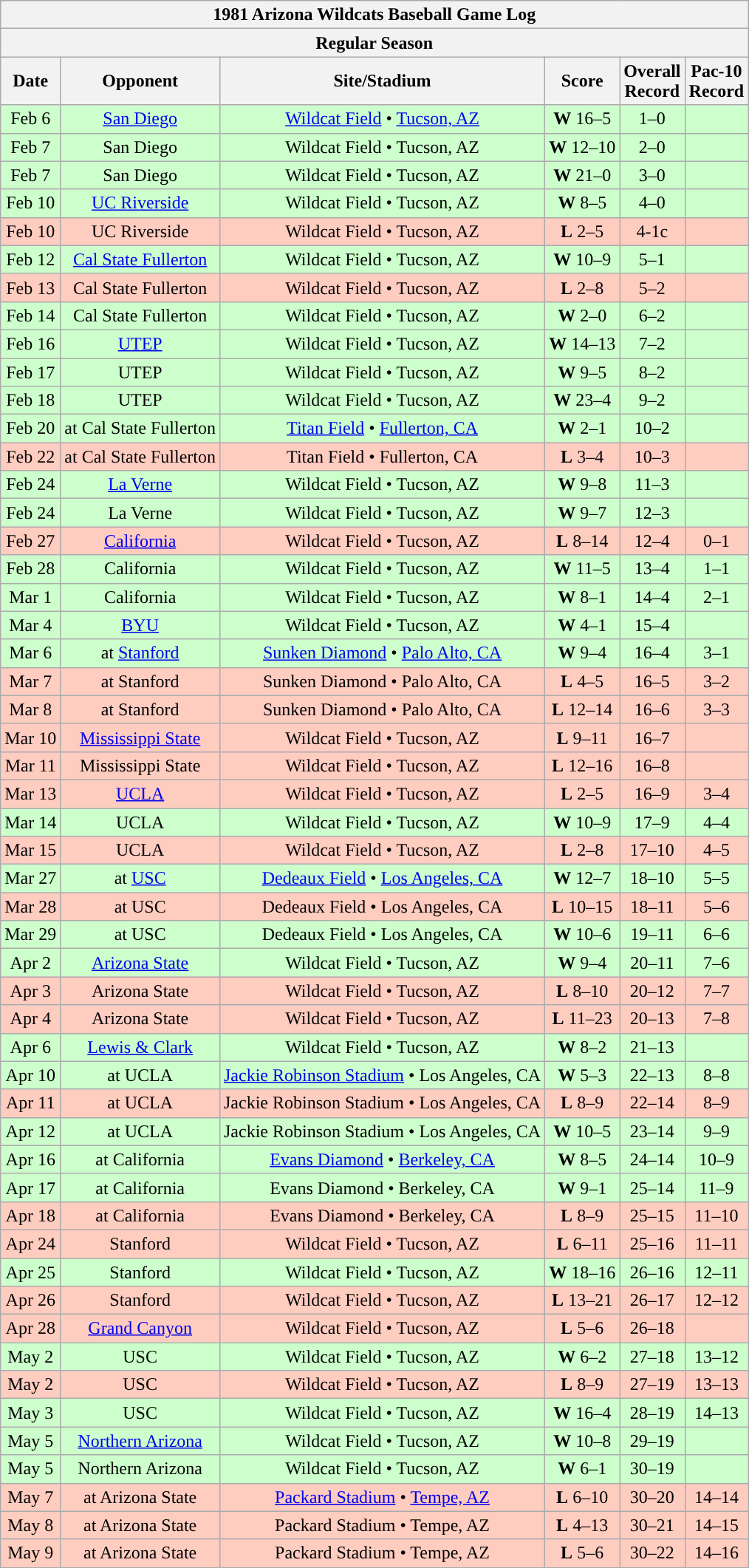<table class="wikitable">
<tr>
<th colspan="6">1981 Arizona Wildcats Baseball Game Log</th>
</tr>
<tr>
<th colspan="6">Regular Season</th>
</tr>
<tr>
<th>Date</th>
<th>Opponent</th>
<th>Site/Stadium</th>
<th>Score</th>
<th>Overall<br>Record</th>
<th>Pac-10<br>Record</th>
</tr>
<tr bgcolor="ccffcc" align="center">
<td>Feb 6</td>
<td><a href='#'>San Diego</a></td>
<td><a href='#'>Wildcat Field</a> • <a href='#'>Tucson, AZ</a></td>
<td><strong>W</strong> 16–5</td>
<td>1–0</td>
<td></td>
</tr>
<tr bgcolor="ccffcc" align="center">
<td>Feb 7</td>
<td>San Diego</td>
<td>Wildcat Field • Tucson, AZ</td>
<td><strong>W</strong> 12–10</td>
<td>2–0</td>
<td></td>
</tr>
<tr bgcolor="ccffcc" align="center">
<td>Feb 7</td>
<td>San Diego</td>
<td>Wildcat Field • Tucson, AZ</td>
<td><strong>W</strong> 21–0</td>
<td>3–0</td>
<td></td>
</tr>
<tr bgcolor="ccffcc" align="center">
<td>Feb 10</td>
<td><a href='#'>UC Riverside</a></td>
<td>Wildcat Field • Tucson, AZ</td>
<td><strong>W</strong> 8–5</td>
<td>4–0</td>
<td></td>
</tr>
<tr bgcolor="ffccc" align="center">
<td>Feb 10</td>
<td>UC Riverside</td>
<td>Wildcat Field • Tucson, AZ</td>
<td><strong>L</strong> 2–5</td>
<td>4-1c</td>
<td></td>
</tr>
<tr bgcolor="ccffcc" align="center">
<td>Feb 12</td>
<td><a href='#'>Cal State Fullerton</a></td>
<td>Wildcat Field • Tucson, AZ</td>
<td><strong>W</strong> 10–9</td>
<td>5–1</td>
<td></td>
</tr>
<tr bgcolor="ffccc" align="center">
<td>Feb 13</td>
<td>Cal State Fullerton</td>
<td>Wildcat Field • Tucson, AZ</td>
<td><strong>L</strong> 2–8</td>
<td>5–2</td>
<td></td>
</tr>
<tr bgcolor="ccffcc" align="center">
<td>Feb 14</td>
<td>Cal State Fullerton</td>
<td>Wildcat Field • Tucson, AZ</td>
<td><strong>W</strong> 2–0</td>
<td>6–2</td>
<td></td>
</tr>
<tr bgcolor="ccffcc" align="center">
<td>Feb 16</td>
<td><a href='#'>UTEP</a></td>
<td>Wildcat Field • Tucson, AZ</td>
<td><strong>W</strong> 14–13</td>
<td>7–2</td>
<td></td>
</tr>
<tr bgcolor="ccffcc" align="center">
<td>Feb 17</td>
<td>UTEP</td>
<td>Wildcat Field • Tucson, AZ</td>
<td><strong>W</strong> 9–5</td>
<td>8–2</td>
<td></td>
</tr>
<tr bgcolor="ccffcc" align="center">
<td>Feb 18</td>
<td>UTEP</td>
<td>Wildcat Field • Tucson, AZ</td>
<td><strong>W</strong> 23–4</td>
<td>9–2</td>
<td></td>
</tr>
<tr bgcolor="ccffcc" align="center">
<td>Feb 20</td>
<td>at Cal State Fullerton</td>
<td><a href='#'>Titan Field</a> • <a href='#'>Fullerton, CA</a></td>
<td><strong>W</strong> 2–1</td>
<td>10–2</td>
<td></td>
</tr>
<tr bgcolor="ffccc" align="center">
<td>Feb 22</td>
<td>at Cal State Fullerton</td>
<td>Titan Field • Fullerton, CA</td>
<td><strong>L</strong> 3–4</td>
<td>10–3</td>
<td></td>
</tr>
<tr bgcolor="ccffcc" align="center">
<td>Feb 24</td>
<td><a href='#'>La Verne</a></td>
<td>Wildcat Field • Tucson, AZ</td>
<td><strong>W</strong> 9–8</td>
<td>11–3</td>
<td></td>
</tr>
<tr bgcolor="ccffcc" align="center">
<td>Feb 24</td>
<td>La Verne</td>
<td>Wildcat Field • Tucson, AZ</td>
<td><strong>W</strong> 9–7</td>
<td>12–3</td>
<td></td>
</tr>
<tr bgcolor="ffccc" align="center">
<td>Feb 27</td>
<td><a href='#'>California</a></td>
<td>Wildcat Field • Tucson, AZ</td>
<td><strong>L</strong> 8–14</td>
<td>12–4</td>
<td>0–1</td>
</tr>
<tr bgcolor="ccffcc" align="center">
<td>Feb 28</td>
<td>California</td>
<td>Wildcat Field • Tucson, AZ</td>
<td><strong>W</strong> 11–5</td>
<td>13–4</td>
<td>1–1</td>
</tr>
<tr bgcolor="ccffcc" align="center">
<td>Mar 1</td>
<td>California</td>
<td>Wildcat Field • Tucson, AZ</td>
<td><strong>W</strong> 8–1</td>
<td>14–4</td>
<td>2–1</td>
</tr>
<tr bgcolor="ccffcc" align="center">
<td>Mar 4</td>
<td><a href='#'>BYU</a></td>
<td>Wildcat Field • Tucson, AZ</td>
<td><strong>W</strong> 4–1</td>
<td>15–4</td>
<td></td>
</tr>
<tr bgcolor="ccffcc" align="center">
<td>Mar 6</td>
<td>at <a href='#'>Stanford</a></td>
<td><a href='#'>Sunken Diamond</a> • <a href='#'>Palo Alto, CA</a></td>
<td><strong>W</strong> 9–4</td>
<td>16–4</td>
<td>3–1</td>
</tr>
<tr bgcolor="ffccc" align="center">
<td>Mar 7</td>
<td>at Stanford</td>
<td>Sunken Diamond • Palo Alto, CA</td>
<td><strong>L</strong> 4–5</td>
<td>16–5</td>
<td>3–2</td>
</tr>
<tr bgcolor="ffccc" align="center">
<td>Mar 8</td>
<td>at Stanford</td>
<td>Sunken Diamond • Palo Alto, CA</td>
<td><strong>L</strong> 12–14</td>
<td>16–6</td>
<td>3–3</td>
</tr>
<tr bgcolor="ffccc" align="center">
<td>Mar 10</td>
<td><a href='#'>Mississippi State</a></td>
<td>Wildcat Field • Tucson, AZ</td>
<td><strong>L</strong> 9–11</td>
<td>16–7</td>
<td></td>
</tr>
<tr bgcolor="ffccc" align="center">
<td>Mar 11</td>
<td>Mississippi State</td>
<td>Wildcat Field • Tucson, AZ</td>
<td><strong>L</strong> 12–16</td>
<td>16–8</td>
<td></td>
</tr>
<tr bgcolor="ffccc" align="center">
<td>Mar 13</td>
<td><a href='#'>UCLA</a></td>
<td>Wildcat Field • Tucson, AZ</td>
<td><strong>L</strong> 2–5</td>
<td>16–9</td>
<td>3–4</td>
</tr>
<tr bgcolor="ccffcc" align="center">
<td>Mar 14</td>
<td>UCLA</td>
<td>Wildcat Field • Tucson, AZ</td>
<td><strong>W</strong> 10–9</td>
<td>17–9</td>
<td>4–4</td>
</tr>
<tr bgcolor="ffccc" align="center">
<td>Mar 15</td>
<td>UCLA</td>
<td>Wildcat Field • Tucson, AZ</td>
<td><strong>L</strong> 2–8</td>
<td>17–10</td>
<td>4–5</td>
</tr>
<tr bgcolor="ccffcc" align="center">
<td>Mar 27</td>
<td>at <a href='#'>USC</a></td>
<td><a href='#'>Dedeaux Field</a> • <a href='#'>Los Angeles, CA</a></td>
<td><strong>W</strong> 12–7</td>
<td>18–10</td>
<td>5–5</td>
</tr>
<tr bgcolor="ffccc" align="center">
<td>Mar 28</td>
<td>at USC</td>
<td>Dedeaux Field • Los Angeles, CA</td>
<td><strong>L</strong> 10–15</td>
<td>18–11</td>
<td>5–6</td>
</tr>
<tr bgcolor="ccffcc" align="center">
<td>Mar 29</td>
<td>at USC</td>
<td>Dedeaux Field • Los Angeles, CA</td>
<td><strong>W</strong> 10–6</td>
<td>19–11</td>
<td>6–6</td>
</tr>
<tr bgcolor="ccffcc" align="center">
<td>Apr 2</td>
<td><a href='#'>Arizona State</a></td>
<td>Wildcat Field • Tucson, AZ</td>
<td><strong>W</strong> 9–4</td>
<td>20–11</td>
<td>7–6</td>
</tr>
<tr bgcolor="ffccc" align="center">
<td>Apr 3</td>
<td>Arizona State</td>
<td>Wildcat Field • Tucson, AZ</td>
<td><strong>L</strong> 8–10</td>
<td>20–12</td>
<td>7–7</td>
</tr>
<tr bgcolor="ffccc" align="center">
<td>Apr 4</td>
<td>Arizona State</td>
<td>Wildcat Field • Tucson, AZ</td>
<td><strong>L</strong> 11–23</td>
<td>20–13</td>
<td>7–8</td>
</tr>
<tr bgcolor="ccffcc" align="center">
<td>Apr 6</td>
<td><a href='#'>Lewis & Clark</a></td>
<td>Wildcat Field • Tucson, AZ</td>
<td><strong>W</strong> 8–2</td>
<td>21–13</td>
<td></td>
</tr>
<tr bgcolor="ccffcc" align="center">
<td>Apr 10</td>
<td>at UCLA</td>
<td><a href='#'>Jackie Robinson Stadium</a> • Los Angeles, CA</td>
<td><strong>W</strong> 5–3</td>
<td>22–13</td>
<td>8–8</td>
</tr>
<tr bgcolor="ffccc" align="center">
<td>Apr 11</td>
<td>at UCLA</td>
<td>Jackie Robinson Stadium • Los Angeles, CA</td>
<td><strong>L</strong> 8–9</td>
<td>22–14</td>
<td>8–9</td>
</tr>
<tr bgcolor="ccffcc" align="center">
<td>Apr 12</td>
<td>at UCLA</td>
<td>Jackie Robinson Stadium • Los Angeles, CA</td>
<td><strong>W</strong> 10–5</td>
<td>23–14</td>
<td>9–9</td>
</tr>
<tr bgcolor="ccffcc" align="center">
<td>Apr 16</td>
<td>at California</td>
<td><a href='#'>Evans Diamond</a> • <a href='#'>Berkeley, CA</a></td>
<td><strong>W</strong> 8–5</td>
<td>24–14</td>
<td>10–9</td>
</tr>
<tr bgcolor="ccffcc" align="center">
<td>Apr 17</td>
<td>at California</td>
<td>Evans Diamond • Berkeley, CA</td>
<td><strong>W</strong> 9–1</td>
<td>25–14</td>
<td>11–9</td>
</tr>
<tr bgcolor="ffccc" align="center">
<td>Apr 18</td>
<td>at California</td>
<td>Evans Diamond • Berkeley, CA</td>
<td><strong>L</strong> 8–9</td>
<td>25–15</td>
<td>11–10</td>
</tr>
<tr bgcolor="ffccc" align="center">
<td>Apr 24</td>
<td>Stanford</td>
<td>Wildcat Field • Tucson, AZ</td>
<td><strong>L</strong> 6–11</td>
<td>25–16</td>
<td>11–11</td>
</tr>
<tr bgcolor="ccffcc" align="center">
<td>Apr 25</td>
<td>Stanford</td>
<td>Wildcat Field • Tucson, AZ</td>
<td><strong>W</strong> 18–16</td>
<td>26–16</td>
<td>12–11</td>
</tr>
<tr bgcolor="ffccc" align="center">
<td>Apr 26</td>
<td>Stanford</td>
<td>Wildcat Field • Tucson, AZ</td>
<td><strong>L</strong> 13–21</td>
<td>26–17</td>
<td>12–12</td>
</tr>
<tr bgcolor="ffccc" align="center">
<td>Apr 28</td>
<td><a href='#'>Grand Canyon</a></td>
<td>Wildcat Field • Tucson, AZ</td>
<td><strong>L</strong> 5–6</td>
<td>26–18</td>
<td></td>
</tr>
<tr bgcolor="ccffcc" align="center">
<td>May 2</td>
<td>USC</td>
<td>Wildcat Field • Tucson, AZ</td>
<td><strong>W</strong> 6–2</td>
<td>27–18</td>
<td>13–12</td>
</tr>
<tr bgcolor="ffccc" align="center">
<td>May 2</td>
<td>USC</td>
<td>Wildcat Field • Tucson, AZ</td>
<td><strong>L</strong> 8–9</td>
<td>27–19</td>
<td>13–13</td>
</tr>
<tr bgcolor="ccffcc" align="center">
<td>May 3</td>
<td>USC</td>
<td>Wildcat Field • Tucson, AZ</td>
<td><strong>W</strong> 16–4</td>
<td>28–19</td>
<td>14–13</td>
</tr>
<tr bgcolor="ccffcc" align="center">
<td>May 5</td>
<td><a href='#'>Northern Arizona</a></td>
<td>Wildcat Field • Tucson, AZ</td>
<td><strong>W</strong> 10–8</td>
<td>29–19</td>
<td></td>
</tr>
<tr bgcolor="ccffcc" align="center">
<td>May 5</td>
<td>Northern Arizona</td>
<td>Wildcat Field • Tucson, AZ</td>
<td><strong>W</strong> 6–1</td>
<td>30–19</td>
<td></td>
</tr>
<tr bgcolor="ffccc" align="center">
<td>May 7</td>
<td>at Arizona State</td>
<td><a href='#'>Packard Stadium</a> • <a href='#'>Tempe, AZ</a></td>
<td><strong>L</strong> 6–10</td>
<td>30–20</td>
<td>14–14</td>
</tr>
<tr bgcolor="ffccc" align="center">
<td>May 8</td>
<td>at Arizona State</td>
<td>Packard Stadium • Tempe, AZ</td>
<td><strong>L</strong> 4–13</td>
<td>30–21</td>
<td>14–15</td>
</tr>
<tr bgcolor="ffccc" align="center">
<td>May 9</td>
<td>at Arizona State</td>
<td>Packard Stadium • Tempe, AZ</td>
<td><strong>L</strong> 5–6</td>
<td>30–22</td>
<td>14–16</td>
</tr>
</table>
